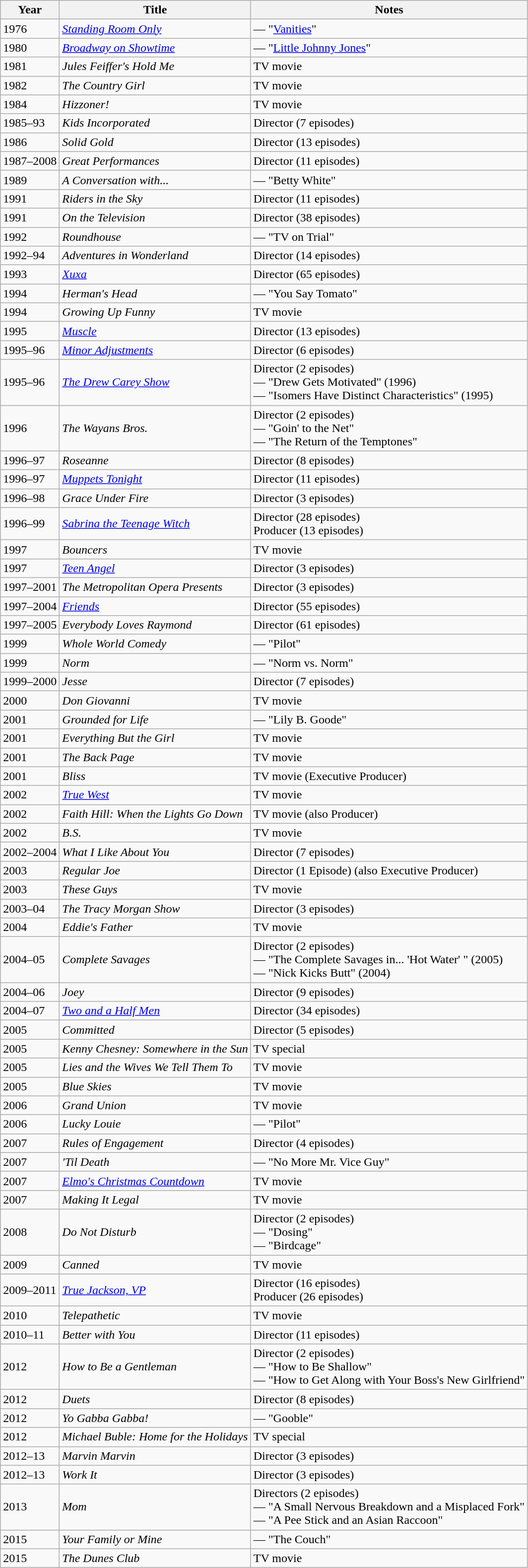<table class="wikitable">
<tr>
<th>Year</th>
<th>Title</th>
<th>Notes</th>
</tr>
<tr>
<td>1976</td>
<td><em><a href='#'>Standing Room Only</a></em></td>
<td>— "<a href='#'>Vanities</a>"</td>
</tr>
<tr>
<td>1980</td>
<td><em><a href='#'>Broadway on Showtime</a></em></td>
<td>— "<a href='#'>Little Johnny Jones</a>"</td>
</tr>
<tr>
<td>1981</td>
<td><em>Jules Feiffer's Hold Me</em></td>
<td>TV movie</td>
</tr>
<tr>
<td>1982</td>
<td><em>The Country Girl</em></td>
<td>TV movie</td>
</tr>
<tr>
<td>1984</td>
<td><em>Hizzoner!</em></td>
<td>TV movie</td>
</tr>
<tr>
<td>1985–93</td>
<td><em>Kids Incorporated</em></td>
<td>Director (7 episodes)</td>
</tr>
<tr>
<td>1986</td>
<td><em>Solid Gold</em></td>
<td>Director (13 episodes)</td>
</tr>
<tr>
<td>1987–2008</td>
<td><em>Great Performances</em></td>
<td>Director (11 episodes)</td>
</tr>
<tr>
<td>1989</td>
<td><em>A Conversation with...</em></td>
<td>— "Betty White"</td>
</tr>
<tr>
<td>1991</td>
<td><em>Riders in the Sky</em></td>
<td>Director (11 episodes)</td>
</tr>
<tr>
<td>1991</td>
<td><em>On the Television</em></td>
<td>Director (38 episodes)</td>
</tr>
<tr>
<td>1992</td>
<td><em>Roundhouse</em></td>
<td>— "TV on Trial"</td>
</tr>
<tr>
<td>1992–94</td>
<td><em>Adventures in Wonderland</em></td>
<td>Director (14 episodes)</td>
</tr>
<tr>
<td>1993</td>
<td><em><a href='#'>Xuxa</a></em></td>
<td>Director (65 episodes)</td>
</tr>
<tr>
<td>1994</td>
<td><em>Herman's Head</em></td>
<td>— "You Say Tomato"</td>
</tr>
<tr>
<td>1994</td>
<td><em>Growing Up Funny</em></td>
<td>TV movie</td>
</tr>
<tr>
<td>1995</td>
<td><em><a href='#'>Muscle</a></em></td>
<td>Director (13 episodes)</td>
</tr>
<tr>
<td>1995–96</td>
<td><em><a href='#'>Minor Adjustments</a></em></td>
<td>Director (6 episodes)</td>
</tr>
<tr>
<td>1995–96</td>
<td><em><a href='#'>The Drew Carey Show</a></em></td>
<td>Director (2 episodes)<br>— "Drew Gets Motivated" (1996)<br>— "Isomers Have Distinct Characteristics" (1995)</td>
</tr>
<tr>
<td>1996</td>
<td><em>The Wayans Bros.</em></td>
<td>Director (2 episodes)<br>— "Goin' to the Net"<br>— "The Return of the Temptones"</td>
</tr>
<tr>
<td>1996–97</td>
<td><em>Roseanne</em></td>
<td>Director (8 episodes)</td>
</tr>
<tr>
<td>1996–97</td>
<td><em><a href='#'>Muppets Tonight</a></em></td>
<td>Director (11 episodes)</td>
</tr>
<tr>
<td>1996–98</td>
<td><em>Grace Under Fire</em></td>
<td>Director (3 episodes)</td>
</tr>
<tr>
<td>1996–99</td>
<td><em><a href='#'>Sabrina the Teenage Witch</a></em></td>
<td>Director (28 episodes)<br>Producer (13 episodes)</td>
</tr>
<tr>
<td>1997</td>
<td><em>Bouncers</em></td>
<td>TV movie</td>
</tr>
<tr>
<td>1997</td>
<td><em><a href='#'>Teen Angel</a></em></td>
<td>Director (3 episodes)</td>
</tr>
<tr>
<td>1997–2001</td>
<td><em>The Metropolitan Opera Presents</em></td>
<td>Director (3 episodes)</td>
</tr>
<tr>
<td>1997–2004</td>
<td><em><a href='#'>Friends</a></em></td>
<td>Director (55 episodes)</td>
</tr>
<tr>
<td>1997–2005</td>
<td><em>Everybody Loves Raymond</em></td>
<td>Director (61 episodes)</td>
</tr>
<tr>
<td>1999</td>
<td><em>Whole World Comedy</em></td>
<td>— "Pilot"</td>
</tr>
<tr>
<td>1999</td>
<td><em>Norm</em></td>
<td>— "Norm vs. Norm"</td>
</tr>
<tr>
<td>1999–2000</td>
<td><em>Jesse</em></td>
<td>Director (7 episodes)</td>
</tr>
<tr>
<td>2000</td>
<td><em>Don Giovanni</em></td>
<td>TV movie</td>
</tr>
<tr>
<td>2001</td>
<td><em>Grounded for Life</em></td>
<td>— "Lily B. Goode"</td>
</tr>
<tr>
<td>2001</td>
<td><em>Everything But the Girl</em></td>
<td>TV movie</td>
</tr>
<tr>
<td>2001</td>
<td><em>The Back Page</em></td>
<td>TV movie</td>
</tr>
<tr>
<td>2001</td>
<td><em>Bliss</em></td>
<td>TV movie (Executive Producer)</td>
</tr>
<tr>
<td>2002</td>
<td><em><a href='#'>True West</a></em></td>
<td>TV movie</td>
</tr>
<tr>
<td>2002</td>
<td><em>Faith Hill: When the Lights Go Down</em></td>
<td>TV movie (also Producer)</td>
</tr>
<tr>
<td>2002</td>
<td><em>B.S.</em></td>
<td>TV movie</td>
</tr>
<tr>
<td>2002–2004</td>
<td><em>What I Like About You</em></td>
<td>Director (7 episodes)</td>
</tr>
<tr>
<td>2003</td>
<td><em>Regular Joe</em></td>
<td>Director (1 Episode) (also Executive Producer)</td>
</tr>
<tr>
<td>2003</td>
<td><em>These Guys</em></td>
<td>TV movie</td>
</tr>
<tr>
<td>2003–04</td>
<td><em>The Tracy Morgan Show</em></td>
<td>Director (3 episodes)</td>
</tr>
<tr>
<td>2004</td>
<td><em>Eddie's Father</em></td>
<td>TV movie</td>
</tr>
<tr>
<td>2004–05</td>
<td><em>Complete Savages</em></td>
<td>Director (2 episodes)<br>— "The Complete Savages in... 'Hot Water' " (2005)<br>— "Nick Kicks Butt" (2004)</td>
</tr>
<tr>
<td>2004–06</td>
<td><em>Joey</em></td>
<td>Director (9 episodes)</td>
</tr>
<tr>
<td>2004–07</td>
<td><em><a href='#'>Two and a Half Men</a></em></td>
<td>Director (34 episodes)</td>
</tr>
<tr>
<td>2005</td>
<td><em>Committed</em></td>
<td>Director (5 episodes)</td>
</tr>
<tr>
<td>2005</td>
<td><em>Kenny Chesney: Somewhere in the Sun</em></td>
<td>TV special</td>
</tr>
<tr>
<td>2005</td>
<td><em>Lies and the Wives We Tell Them To</em></td>
<td>TV movie</td>
</tr>
<tr>
<td>2005</td>
<td><em>Blue Skies</em></td>
<td>TV movie</td>
</tr>
<tr>
<td>2006</td>
<td><em>Grand Union</em></td>
<td>TV movie</td>
</tr>
<tr>
<td>2006</td>
<td><em>Lucky Louie</em></td>
<td>— "Pilot"</td>
</tr>
<tr>
<td>2007</td>
<td><em>Rules of Engagement</em></td>
<td>Director (4 episodes)</td>
</tr>
<tr>
<td>2007</td>
<td><em>'Til Death</em></td>
<td>— "No More Mr. Vice Guy"</td>
</tr>
<tr>
<td>2007</td>
<td><em><a href='#'>Elmo's Christmas Countdown</a></em></td>
<td>TV movie</td>
</tr>
<tr>
<td>2007</td>
<td><em>Making It Legal</em></td>
<td>TV movie</td>
</tr>
<tr>
<td>2008</td>
<td><em>Do Not Disturb</em></td>
<td>Director (2 episodes)<br>— "Dosing"<br>— "Birdcage"</td>
</tr>
<tr>
<td>2009</td>
<td><em>Canned</em></td>
<td>TV movie</td>
</tr>
<tr>
<td>2009–2011</td>
<td><em><a href='#'>True Jackson, VP</a></em></td>
<td>Director (16 episodes)<br>Producer (26 episodes)</td>
</tr>
<tr>
<td>2010</td>
<td><em>Telepathetic</em></td>
<td>TV movie</td>
</tr>
<tr>
<td>2010–11</td>
<td><em>Better with You</em></td>
<td>Director (11 episodes)</td>
</tr>
<tr>
<td>2012</td>
<td><em>How to Be a Gentleman</em></td>
<td>Director (2 episodes)<br>— "How to Be Shallow"<br>— "How to Get Along with Your Boss's New Girlfriend"</td>
</tr>
<tr>
<td>2012</td>
<td><em>Duets</em></td>
<td>Director (8 episodes)</td>
</tr>
<tr>
<td>2012</td>
<td><em>Yo Gabba Gabba!</em></td>
<td>— "Gooble"</td>
</tr>
<tr>
<td>2012</td>
<td><em>Michael Buble: Home for the Holidays</em></td>
<td>TV special</td>
</tr>
<tr>
<td>2012–13</td>
<td><em>Marvin Marvin</em></td>
<td>Director (3 episodes)</td>
</tr>
<tr>
<td>2012–13</td>
<td><em>Work It</em></td>
<td>Director (3 episodes)</td>
</tr>
<tr>
<td>2013</td>
<td><em>Mom</em></td>
<td>Directors (2 episodes)<br>— "A Small Nervous Breakdown and a Misplaced Fork"<br>— "A Pee Stick and an Asian Raccoon"</td>
</tr>
<tr>
<td>2015</td>
<td><em>Your Family or Mine</em></td>
<td>— "The Couch"</td>
</tr>
<tr>
<td>2015</td>
<td><em>The Dunes Club</em></td>
<td>TV movie</td>
</tr>
</table>
